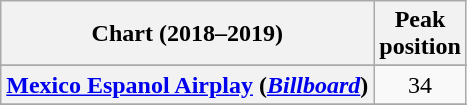<table class="wikitable sortable plainrowheaders" style="text-align:center">
<tr>
<th scope="col">Chart (2018–2019)</th>
<th scope="col">Peak<br>position</th>
</tr>
<tr>
</tr>
<tr>
</tr>
<tr>
<th scope="row"><a href='#'>Mexico Espanol Airplay</a> (<em><a href='#'>Billboard</a></em>)</th>
<td>34</td>
</tr>
<tr>
</tr>
<tr>
</tr>
<tr>
</tr>
<tr>
</tr>
<tr>
</tr>
</table>
